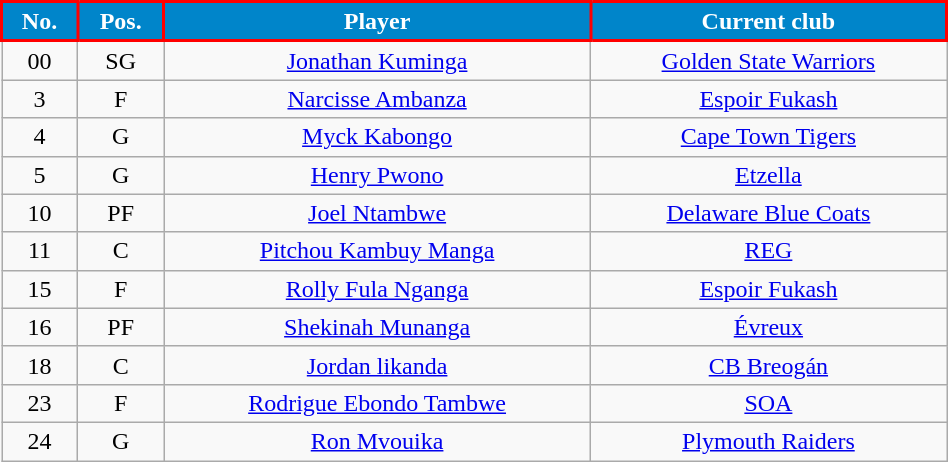<table class="wikitable" width="50%" style="text-align:center;">
<tr>
<th scope="col" style="background-color:#0085CA; color:white; border:2px solid red;">No.</th>
<th scope="col" style="background-color:#0085CA; color:white; border:2px solid red;">Pos.</th>
<th scope="col" style="background-color:#0085CA; color:white; border:2px solid red;">Player</th>
<th scope="col" style="background-color:#0085CA; color:white; border:2px solid red;">Current club</th>
</tr>
<tr>
<td>00</td>
<td>SG</td>
<td><a href='#'>Jonathan Kuminga</a></td>
<td> <a href='#'>Golden State Warriors</a></td>
</tr>
<tr>
<td>3</td>
<td>F</td>
<td><a href='#'>Narcisse Ambanza</a></td>
<td> <a href='#'>Espoir Fukash</a></td>
</tr>
<tr>
<td>4</td>
<td>G</td>
<td><a href='#'>Myck Kabongo</a></td>
<td> <a href='#'>Cape Town Tigers</a></td>
</tr>
<tr>
<td>5</td>
<td>G</td>
<td><a href='#'>Henry Pwono</a></td>
<td> <a href='#'>Etzella</a></td>
</tr>
<tr>
<td>10</td>
<td>PF</td>
<td><a href='#'>Joel Ntambwe</a></td>
<td> <a href='#'>Delaware Blue Coats</a></td>
</tr>
<tr>
<td>11</td>
<td>C</td>
<td><a href='#'>Pitchou Kambuy Manga</a></td>
<td> <a href='#'>REG</a></td>
</tr>
<tr>
<td>15</td>
<td>F</td>
<td><a href='#'>Rolly Fula Nganga</a></td>
<td> <a href='#'>Espoir Fukash</a></td>
</tr>
<tr>
<td>16</td>
<td>PF</td>
<td><a href='#'>Shekinah Munanga</a></td>
<td> <a href='#'>Évreux</a></td>
</tr>
<tr>
<td>18</td>
<td>C</td>
<td><a href='#'>Jordan likanda</a></td>
<td> <a href='#'>CB Breogán</a></td>
</tr>
<tr>
<td>23</td>
<td>F</td>
<td><a href='#'>Rodrigue Ebondo Tambwe</a></td>
<td> <a href='#'>SOA</a></td>
</tr>
<tr>
<td>24</td>
<td>G</td>
<td><a href='#'>Ron Mvouika</a></td>
<td> <a href='#'>Plymouth Raiders</a></td>
</tr>
</table>
